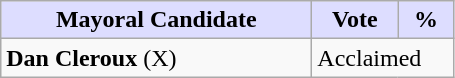<table class="wikitable">
<tr>
<th style="background:#ddf; width:200px;">Mayoral Candidate</th>
<th style="background:#ddf; width:50px;">Vote</th>
<th style="background:#ddf; width:30px;">%</th>
</tr>
<tr>
<td><strong>Dan Cleroux</strong> (X)</td>
<td colspan="2">Acclaimed</td>
</tr>
</table>
